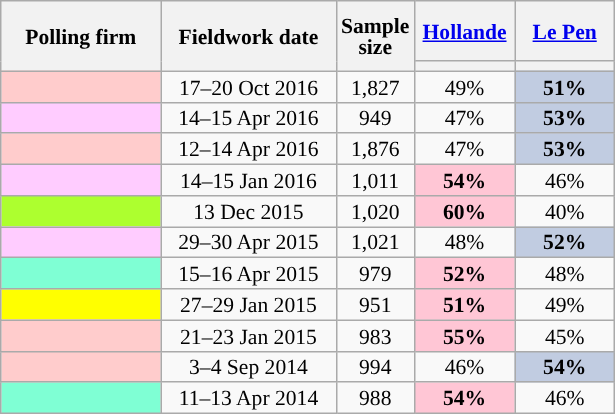<table class="wikitable sortable" style="text-align:center;font-size:90%;line-height:14px;">
<tr style="height:40px;">
<th style="width:100px;" rowspan="2">Polling firm</th>
<th style="width:110px;" rowspan="2">Fieldwork date</th>
<th style="width:35px;" rowspan="2">Sample<br>size</th>
<th class="unsortable" style="width:60px;"><a href='#'>Hollande</a><br></th>
<th class="unsortable" style="width:60px;"><a href='#'>Le Pen</a><br></th>
</tr>
<tr>
<th style="background:"></th>
<th style="background:"></th>
</tr>
<tr>
<td style="background:#FFCCCC;"></td>
<td data-sort-value="2016-10-20">17–20 Oct 2016</td>
<td>1,827</td>
<td>49%</td>
<td style="background:#C1CCE1;"><strong>51%</strong></td>
</tr>
<tr>
<td style="background:#FFCCFF;"></td>
<td data-sort-value="2016-04-15">14–15 Apr 2016</td>
<td>949</td>
<td>47%</td>
<td style="background:#C1CCE1;"><strong>53%</strong></td>
</tr>
<tr>
<td style="background:#FFCCCC;"></td>
<td data-sort-value="2016-04-14">12–14 Apr 2016</td>
<td>1,876</td>
<td>47%</td>
<td style="background:#C1CCE1;"><strong>53%</strong></td>
</tr>
<tr>
<td style="background:#FFCCFF;"></td>
<td data-sort-value="2016-01-15">14–15 Jan 2016</td>
<td>1,011</td>
<td style="background:#FFC6D5;"><strong>54%</strong></td>
<td>46%</td>
</tr>
<tr>
<td style="background:GreenYellow;"></td>
<td data-sort-value="2015-12-13">13 Dec 2015</td>
<td>1,020</td>
<td style="background:#FFC6D5;"><strong>60%</strong></td>
<td>40%</td>
</tr>
<tr>
<td style="background:#FFCCFF;"></td>
<td data-sort-value="2015-04-30">29–30 Apr 2015</td>
<td>1,021</td>
<td>48%</td>
<td style="background:#C1CCE1;"><strong>52%</strong></td>
</tr>
<tr>
<td style="background:aquamarine;"></td>
<td data-sort-value="2015-04-16">15–16 Apr 2015</td>
<td>979</td>
<td style="background:#FFC6D5;"><strong>52%</strong></td>
<td>48%</td>
</tr>
<tr>
<td style="background:yellow;"> </td>
<td data-sort-value="2015-01-29">27–29 Jan 2015</td>
<td>951</td>
<td style="background:#FFC6D5;"><strong>51%</strong></td>
<td>49%</td>
</tr>
<tr>
<td style="background:#FFCCCC;"></td>
<td data-sort-value="2015-01-23">21–23 Jan 2015</td>
<td>983</td>
<td style="background:#FFC6D5;"><strong>55%</strong></td>
<td>45%</td>
</tr>
<tr>
<td style="background:#FFCCCC;"></td>
<td data-sort-value="2014-09-04">3–4 Sep 2014</td>
<td>994</td>
<td>46%</td>
<td style="background:#C1CCE1;"><strong>54%</strong></td>
</tr>
<tr>
<td style="background:aquamarine;"></td>
<td data-sort-value="2014-04-13">11–13 Apr 2014</td>
<td>988</td>
<td style="background:#FFC6D5;"><strong>54%</strong></td>
<td>46%</td>
</tr>
</table>
